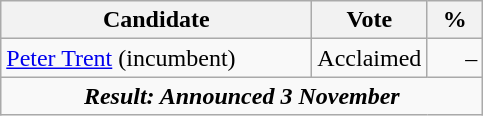<table class="wikitable">
<tr>
<th bgcolor="#DDDDFF" width="200px">Candidate</th>
<th bgcolor="#DDDDFF" width="50px">Vote</th>
<th bgcolor="#DDDDFF"  width="30px">%</th>
</tr>
<tr>
<td><a href='#'>Peter Trent</a> (incumbent)</td>
<td align="right">Acclaimed</td>
<td align="right">–</td>
</tr>
<tr>
<td colspan=5 align="center"><strong><em>Result: Announced 3 November</em></strong></td>
</tr>
</table>
